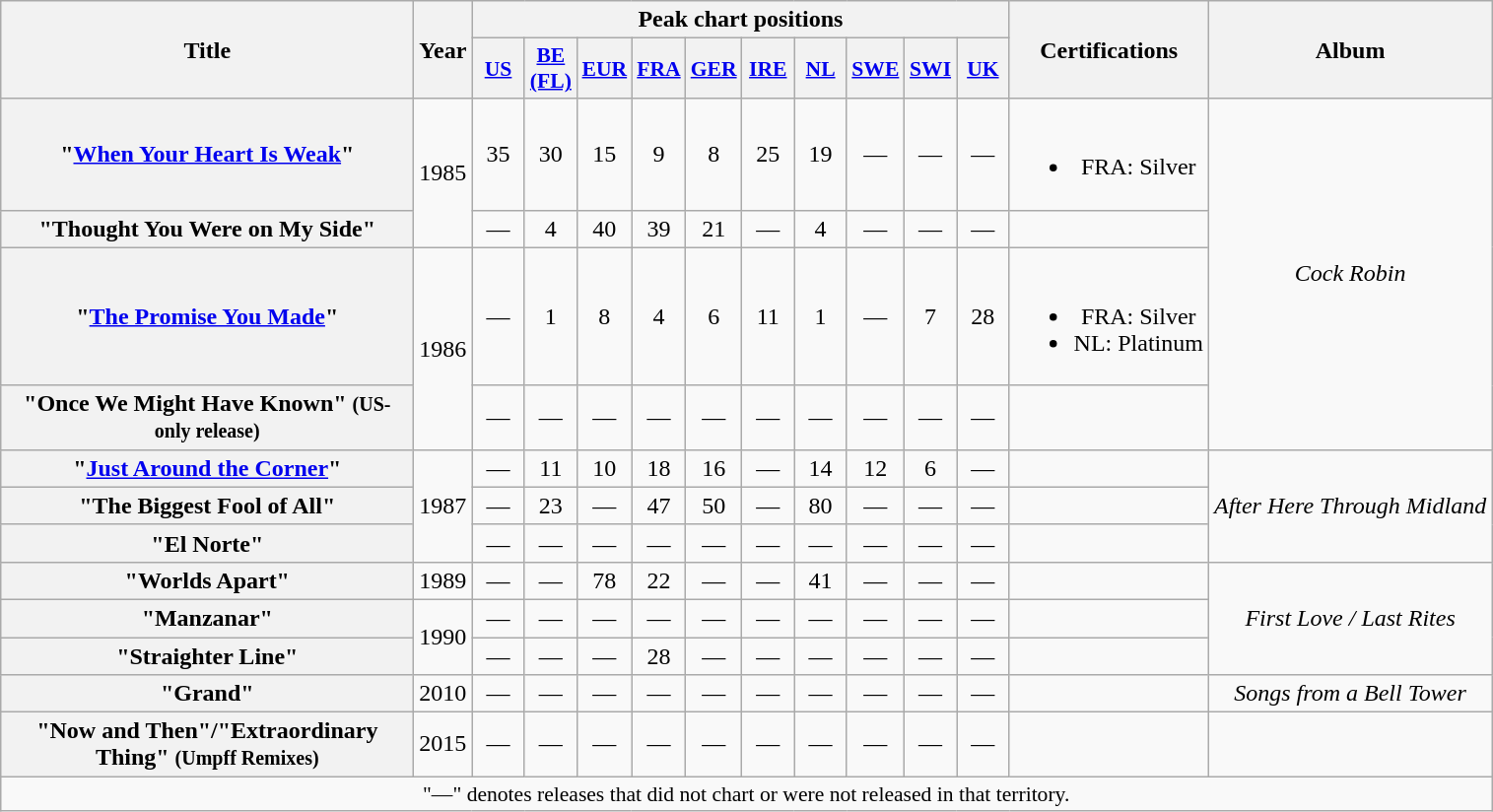<table class="wikitable plainrowheaders" style="text-align:center;">
<tr>
<th rowspan="2" scope="col" style="width:17em;">Title</th>
<th rowspan="2" scope="col" style="width:2em;">Year</th>
<th colspan="10">Peak chart positions</th>
<th rowspan="2">Certifications</th>
<th rowspan="2">Album</th>
</tr>
<tr>
<th scope="col" style="width:2em;font-size:90%;"><a href='#'>US</a><br></th>
<th scope="col" style="width:2em;font-size:90%;"><a href='#'>BE (FL)</a><br></th>
<th scope="col" style="width:2em;font-size:90%;"><a href='#'>EUR</a><br></th>
<th scope="col" style="width:2em;font-size:90%;"><a href='#'>FRA</a><br></th>
<th scope="col" style="width:2em;font-size:90%;"><a href='#'>GER</a><br></th>
<th scope="col" style="width:2em;font-size:90%;"><a href='#'>IRE</a><br></th>
<th scope="col" style="width:2em;font-size:90%;"><a href='#'>NL</a><br></th>
<th scope="col" style="width:2em;font-size:90%;"><a href='#'>SWE</a><br></th>
<th scope="col" style="width:2em;font-size:90%;"><a href='#'>SWI</a><br></th>
<th scope="col" style="width:2em;font-size:90%;"><a href='#'>UK</a><br></th>
</tr>
<tr>
<th scope="row">"<a href='#'>When Your Heart Is Weak</a>"</th>
<td rowspan="2">1985</td>
<td>35</td>
<td>30</td>
<td>15</td>
<td>9</td>
<td>8</td>
<td>25</td>
<td>19</td>
<td>—</td>
<td>—</td>
<td>—</td>
<td><br><ul><li>FRA: Silver</li></ul></td>
<td rowspan="4"><em>Cock Robin</em></td>
</tr>
<tr>
<th scope="row">"Thought You Were on My Side"</th>
<td>—</td>
<td>4</td>
<td>40</td>
<td>39</td>
<td>21</td>
<td>—</td>
<td>4</td>
<td>—</td>
<td>—</td>
<td>—</td>
<td></td>
</tr>
<tr>
<th scope="row">"<a href='#'>The Promise You Made</a>"</th>
<td rowspan="2">1986</td>
<td>—</td>
<td>1</td>
<td>8</td>
<td>4</td>
<td>6</td>
<td>11</td>
<td>1</td>
<td>—</td>
<td>7</td>
<td>28</td>
<td><br><ul><li>FRA: Silver</li><li>NL: Platinum</li></ul></td>
</tr>
<tr>
<th scope="row">"Once We Might Have Known" <small>(US-only release)</small></th>
<td>—</td>
<td>—</td>
<td>—</td>
<td>—</td>
<td>—</td>
<td>—</td>
<td>—</td>
<td>—</td>
<td>—</td>
<td>—</td>
<td></td>
</tr>
<tr>
<th scope="row">"<a href='#'>Just Around the Corner</a>"</th>
<td rowspan="3">1987</td>
<td>—</td>
<td>11</td>
<td>10</td>
<td>18</td>
<td>16</td>
<td>—</td>
<td>14</td>
<td>12</td>
<td>6</td>
<td>—</td>
<td></td>
<td rowspan="3"><em>After Here Through Midland</em></td>
</tr>
<tr>
<th scope="row">"The Biggest Fool of All"</th>
<td>—</td>
<td>23</td>
<td>—</td>
<td>47</td>
<td>50</td>
<td>—</td>
<td>80</td>
<td>—</td>
<td>—</td>
<td>—</td>
<td></td>
</tr>
<tr>
<th scope="row">"El Norte"</th>
<td>—</td>
<td>—</td>
<td>—</td>
<td>—</td>
<td>—</td>
<td>—</td>
<td>—</td>
<td>—</td>
<td>—</td>
<td>—</td>
<td></td>
</tr>
<tr>
<th scope="row">"Worlds Apart"</th>
<td>1989</td>
<td>—</td>
<td>—</td>
<td>78</td>
<td>22</td>
<td>—</td>
<td>—</td>
<td>41</td>
<td>—</td>
<td>—</td>
<td>—</td>
<td></td>
<td rowspan="3"><em>First Love / Last Rites</em></td>
</tr>
<tr>
<th scope="row">"Manzanar"</th>
<td rowspan="2">1990</td>
<td>—</td>
<td>—</td>
<td>—</td>
<td>—</td>
<td>—</td>
<td>—</td>
<td>—</td>
<td>—</td>
<td>—</td>
<td>—</td>
<td></td>
</tr>
<tr>
<th scope="row">"Straighter Line"</th>
<td>—</td>
<td>—</td>
<td>—</td>
<td>28</td>
<td>—</td>
<td>—</td>
<td>—</td>
<td>—</td>
<td>—</td>
<td>—</td>
<td></td>
</tr>
<tr>
<th scope="row">"Grand"</th>
<td>2010</td>
<td>—</td>
<td>—</td>
<td>—</td>
<td>—</td>
<td>—</td>
<td>—</td>
<td>—</td>
<td>—</td>
<td>—</td>
<td>—</td>
<td></td>
<td><em>Songs from a Bell Tower</em></td>
</tr>
<tr>
<th scope="row">"Now and Then"/"Extraordinary Thing" <small>(Umpff Remixes)</small></th>
<td>2015</td>
<td>—</td>
<td>—</td>
<td>—</td>
<td>—</td>
<td>—</td>
<td>—</td>
<td>—</td>
<td>—</td>
<td>—</td>
<td>—</td>
<td></td>
<td></td>
</tr>
<tr>
<td colspan="14" style="font-size:90%">"—" denotes releases that did not chart or were not released in that territory.</td>
</tr>
</table>
